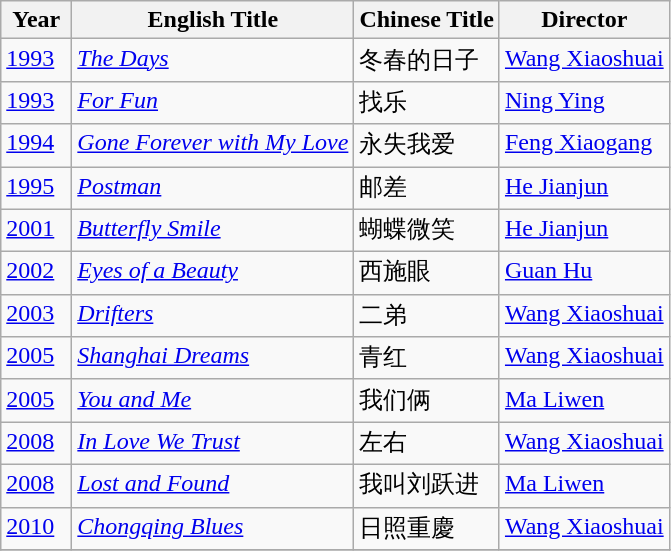<table class="wikitable">
<tr>
<th align="left" valign="top" width="40">Year</th>
<th align="left" valign="top">English Title</th>
<th align="left" valign="top">Chinese Title</th>
<th align="left" valign="top">Director</th>
</tr>
<tr>
<td align="left" valign="top"><a href='#'>1993</a></td>
<td align="left" valign="top"><em><a href='#'>The Days</a></em></td>
<td align="left" valign="top">冬春的日子</td>
<td align="left" valign="top"><a href='#'>Wang Xiaoshuai</a></td>
</tr>
<tr>
<td align="left" valign="top"><a href='#'>1993</a></td>
<td align="left" valign="top"><em><a href='#'>For Fun</a></em></td>
<td align="left" valign="top">找乐</td>
<td align="left" valign="top"><a href='#'>Ning Ying</a></td>
</tr>
<tr>
<td align="left" valign="top"><a href='#'>1994</a></td>
<td align="left" valign="top"><em><a href='#'>Gone Forever with My Love</a></em></td>
<td align="left" valign="top">永失我爱</td>
<td align="left" valign="top"><a href='#'>Feng Xiaogang</a></td>
</tr>
<tr>
<td align="left" valign="top"><a href='#'>1995</a></td>
<td align="left" valign="top"><em><a href='#'>Postman</a></em></td>
<td align="left" valign="top">邮差</td>
<td align="left" valign="top"><a href='#'>He Jianjun</a></td>
</tr>
<tr>
<td align="left" valign="top"><a href='#'>2001</a></td>
<td align="left" valign="top"><em><a href='#'>Butterfly Smile</a></em></td>
<td align="left" valign="top">蝴蝶微笑</td>
<td align="left" valign="top"><a href='#'>He Jianjun</a></td>
</tr>
<tr>
<td align="left" valign="top"><a href='#'>2002</a></td>
<td align="left" valign="top"><em><a href='#'>Eyes of a Beauty</a></em></td>
<td align="left" valign="top">西施眼</td>
<td align="left" valign="top"><a href='#'>Guan Hu</a></td>
</tr>
<tr>
<td align="left" valign="top"><a href='#'>2003</a></td>
<td align="left" valign="top"><em><a href='#'>Drifters</a></em></td>
<td align="left" valign="top">二弟</td>
<td align="left" valign="top"><a href='#'>Wang Xiaoshuai</a></td>
</tr>
<tr>
<td align="left" valign="top"><a href='#'>2005</a></td>
<td align="left" valign="top"><em><a href='#'>Shanghai Dreams</a></em></td>
<td align="left" valign="top">青红</td>
<td align="left" valign="top"><a href='#'>Wang Xiaoshuai</a></td>
</tr>
<tr>
<td align="left" valign="top"><a href='#'>2005</a></td>
<td align="left" valign="top"><em><a href='#'>You and Me</a></em></td>
<td align="left" valign="top">我们俩</td>
<td align="left" valign="top"><a href='#'>Ma Liwen</a></td>
</tr>
<tr>
<td align="left" valign="top"><a href='#'>2008</a></td>
<td align="left" valign="top"><em><a href='#'>In Love We Trust</a></em></td>
<td align="left" valign="top">左右</td>
<td align="left" valign="top"><a href='#'>Wang Xiaoshuai</a></td>
</tr>
<tr>
<td align="left" valign="top"><a href='#'>2008</a></td>
<td align="left" valign="top"><em><a href='#'>Lost and Found</a></em></td>
<td align="left" valign="top">我叫刘跃进</td>
<td align="left" valign="top"><a href='#'>Ma Liwen</a></td>
</tr>
<tr>
<td align="left" valign="top"><a href='#'>2010</a></td>
<td align="left" valign="top"><em><a href='#'>Chongqing Blues</a></em></td>
<td align="left" valign="top">日照重慶</td>
<td align="left" valign="top"><a href='#'>Wang Xiaoshuai</a></td>
</tr>
<tr>
</tr>
</table>
